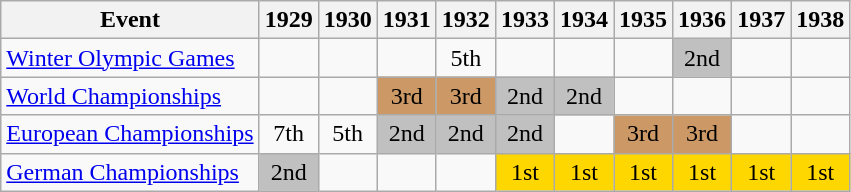<table class="wikitable">
<tr>
<th>Event</th>
<th>1929</th>
<th>1930</th>
<th>1931</th>
<th>1932</th>
<th>1933</th>
<th>1934</th>
<th>1935</th>
<th>1936</th>
<th>1937</th>
<th>1938</th>
</tr>
<tr>
<td><a href='#'>Winter Olympic Games</a></td>
<td></td>
<td></td>
<td></td>
<td align="center">5th</td>
<td></td>
<td></td>
<td></td>
<td align="center" bgcolor="silver">2nd</td>
<td></td>
<td></td>
</tr>
<tr>
<td><a href='#'>World Championships</a></td>
<td></td>
<td></td>
<td align="center" bgcolor="cc9966">3rd</td>
<td align="center" bgcolor="cc9966">3rd</td>
<td align="center" bgcolor="silver">2nd</td>
<td align="center" bgcolor="silver">2nd</td>
<td></td>
<td></td>
<td></td>
<td></td>
</tr>
<tr>
<td><a href='#'>European Championships</a></td>
<td align="center">7th</td>
<td align="center">5th</td>
<td align="center" bgcolor="silver">2nd</td>
<td align="center" bgcolor="silver">2nd</td>
<td align="center" bgcolor="silver">2nd</td>
<td></td>
<td align="center" bgcolor="cc9966">3rd</td>
<td align="center" bgcolor="cc9966">3rd</td>
<td></td>
<td></td>
</tr>
<tr>
<td><a href='#'>German Championships</a></td>
<td align="center" bgcolor="silver">2nd</td>
<td></td>
<td></td>
<td></td>
<td align="center" bgcolor="gold">1st</td>
<td align="center" bgcolor="gold">1st</td>
<td align="center" bgcolor="gold">1st</td>
<td align="center" bgcolor="gold">1st</td>
<td align="center" bgcolor="gold">1st</td>
<td align="center" bgcolor="gold">1st</td>
</tr>
</table>
